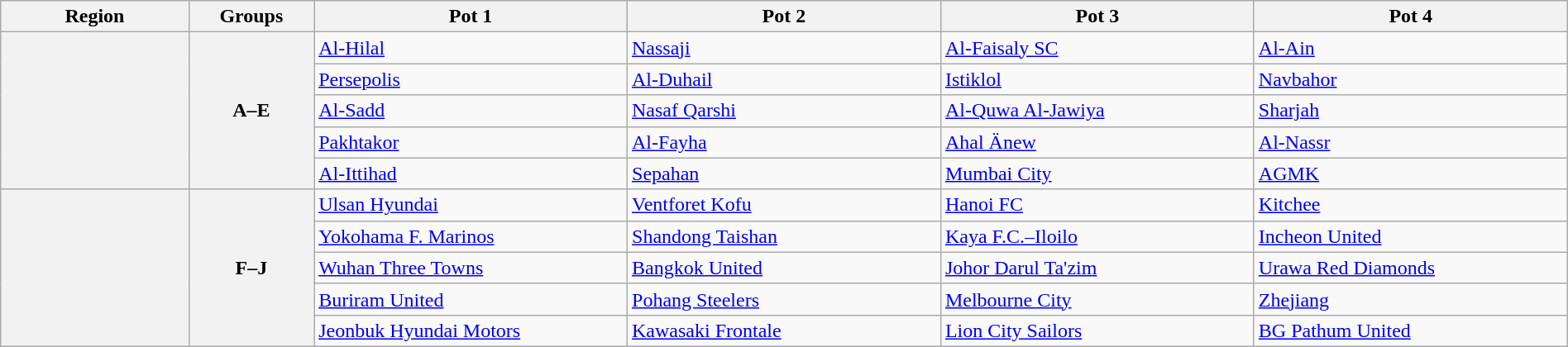<table class="wikitable" style="width:100%;">
<tr>
<th width=12%>Region</th>
<th width=8%>Groups</th>
<th width=20%>Pot 1</th>
<th width=20%>Pot 2</th>
<th width=20%>Pot 3</th>
<th width=20%>Pot 4</th>
</tr>
<tr>
<th rowspan=5></th>
<th rowspan=5>A–E</th>
<td> <a href='#'>Al-Hilal</a></td>
<td> <a href='#'>Nassaji</a></td>
<td> <a href='#'>Al-Faisaly SC</a></td>
<td> <a href='#'>Al-Ain</a></td>
</tr>
<tr>
<td> <a href='#'>Persepolis</a></td>
<td> <a href='#'>Al-Duhail</a></td>
<td> <a href='#'>Istiklol</a></td>
<td> <a href='#'>Navbahor</a></td>
</tr>
<tr>
<td> <a href='#'>Al-Sadd</a></td>
<td> <a href='#'>Nasaf Qarshi</a></td>
<td> <a href='#'>Al-Quwa Al-Jawiya</a></td>
<td> <a href='#'>Sharjah</a></td>
</tr>
<tr>
<td> <a href='#'>Pakhtakor</a></td>
<td> <a href='#'>Al-Fayha</a></td>
<td> <a href='#'>Ahal Änew</a></td>
<td> <a href='#'>Al-Nassr</a></td>
</tr>
<tr>
<td> <a href='#'>Al-Ittihad</a></td>
<td> <a href='#'>Sepahan</a></td>
<td> <a href='#'>Mumbai City</a></td>
<td> <a href='#'>AGMK</a></td>
</tr>
<tr>
<th rowspan=5></th>
<th rowspan=5>F–J</th>
<td> <a href='#'>Ulsan Hyundai</a></td>
<td> <a href='#'>Ventforet Kofu</a></td>
<td> <a href='#'>Hanoi FC</a></td>
<td> <a href='#'>Kitchee</a></td>
</tr>
<tr>
<td> <a href='#'>Yokohama F. Marinos</a></td>
<td> <a href='#'>Shandong Taishan</a></td>
<td> <a href='#'>Kaya F.C.–Iloilo</a></td>
<td> <a href='#'>Incheon United</a></td>
</tr>
<tr>
<td> <a href='#'>Wuhan Three Towns</a></td>
<td> <a href='#'>Bangkok United</a></td>
<td> <a href='#'>Johor Darul Ta'zim</a></td>
<td> <a href='#'>Urawa Red Diamonds</a></td>
</tr>
<tr>
<td> <a href='#'>Buriram United</a></td>
<td> <a href='#'>Pohang Steelers</a></td>
<td> <a href='#'>Melbourne City</a></td>
<td> <a href='#'>Zhejiang</a></td>
</tr>
<tr>
<td> <a href='#'>Jeonbuk Hyundai Motors</a></td>
<td> <a href='#'>Kawasaki Frontale</a></td>
<td> <a href='#'>Lion City Sailors</a></td>
<td> <a href='#'>BG Pathum United</a></td>
</tr>
</table>
